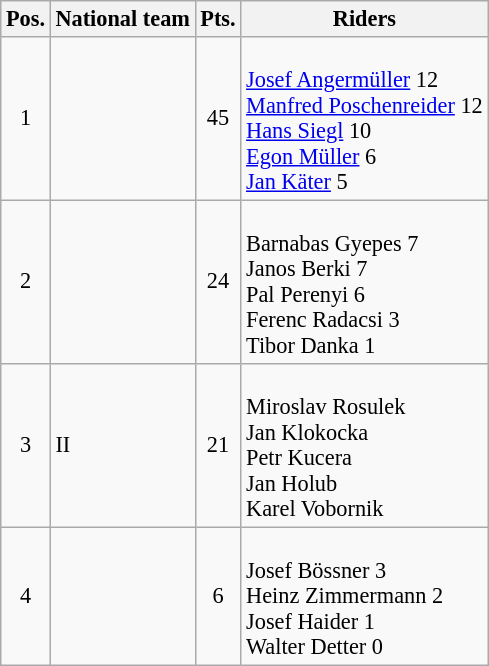<table class=wikitable style="font-size:93%;">
<tr>
<th>Pos.</th>
<th>National team</th>
<th>Pts.</th>
<th>Riders</th>
</tr>
<tr align=center >
<td>1</td>
<td align=left></td>
<td>45</td>
<td align=left><br><a href='#'>Josef Angermüller</a> 12<br>
<a href='#'>Manfred Poschenreider</a> 12<br>
<a href='#'>Hans Siegl</a> 10<br>
<a href='#'>Egon Müller</a> 6<br>
<a href='#'>Jan Käter</a> 5</td>
</tr>
<tr align=center >
<td>2</td>
<td align=left></td>
<td>24</td>
<td align=left><br>Barnabas Gyepes 7<br>
Janos Berki 7<br>
Pal Perenyi 6<br>
Ferenc Radacsi 3<br>
Tibor Danka 1</td>
</tr>
<tr align=center>
<td>3</td>
<td align=left> II</td>
<td>21</td>
<td align=left><br>Miroslav Rosulek<br>
Jan Klokocka<br>
Petr Kucera<br>
Jan Holub<br>
Karel Vobornik</td>
</tr>
<tr align=center>
<td>4</td>
<td align=left></td>
<td>6</td>
<td align=left><br>Josef Bössner 3<br>
Heinz Zimmermann 2<br>
Josef Haider 1<br>
Walter Detter 0</td>
</tr>
</table>
